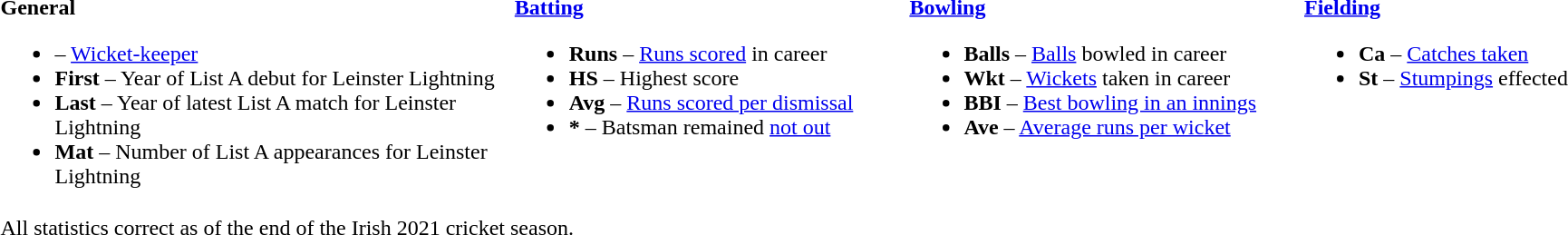<table>
<tr>
<td valign="top" style="width:30%"><br><strong>General</strong><ul><li> – <a href='#'>Wicket-keeper</a></li><li><strong>First</strong> – Year of List A debut for Leinster Lightning</li><li><strong>Last</strong> – Year of latest List A match for Leinster Lightning</li><li><strong>Mat</strong> – Number of List A appearances for Leinster Lightning</li></ul></td>
<td valign="top" style="width:23%"><br><strong><a href='#'>Batting</a></strong><ul><li><strong>Runs</strong> – <a href='#'>Runs scored</a> in career</li><li><strong>HS</strong> – Highest score</li><li><strong>Avg</strong> – <a href='#'>Runs scored per dismissal</a></li><li><strong>*</strong> – Batsman remained <a href='#'>not out</a></li></ul></td>
<td valign="top" style="width:23%"><br><strong><a href='#'>Bowling</a></strong><ul><li><strong>Balls</strong> – <a href='#'>Balls</a> bowled in career</li><li><strong>Wkt</strong> – <a href='#'>Wickets</a> taken in career</li><li><strong>BBI</strong> – <a href='#'>Best bowling in an innings</a></li><li><strong>Ave</strong> – <a href='#'>Average runs per wicket</a></li></ul></td>
<td valign="top" style="width:24%"><br><strong><a href='#'>Fielding</a></strong><ul><li><strong>Ca</strong> – <a href='#'>Catches taken</a></li><li><strong>St</strong> – <a href='#'>Stumpings</a> effected</li></ul></td>
</tr>
<tr>
<td colspan="4">All statistics correct as of the end of the Irish 2021 cricket season.</td>
</tr>
</table>
